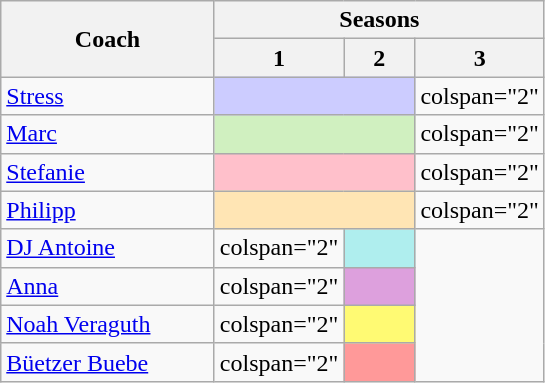<table class="wikitable">
<tr>
<th rowspan="2" width="135">Coach</th>
<th colspan="3">Seasons</th>
</tr>
<tr>
<th width="40">1</th>
<th width="40">2</th>
<th width="40">3</th>
</tr>
<tr>
<td><a href='#'>Stress</a></td>
<td colspan="2" style="background:#ccf"></td>
<td>colspan="2" </td>
</tr>
<tr>
<td><a href='#'>Marc</a></td>
<td colspan="2" style="background:#d0f0c0"></td>
<td>colspan="2" </td>
</tr>
<tr>
<td><a href='#'>Stefanie</a></td>
<td colspan="2" style="background: pink"></td>
<td>colspan="2" </td>
</tr>
<tr>
<td><a href='#'>Philipp</a></td>
<td colspan="2" style="background:#ffe5b4"></td>
<td>colspan="2" </td>
</tr>
<tr>
<td><a href='#'>DJ Antoine</a></td>
<td>colspan="2" </td>
<td colspan="1" style="background:#afeeee"></td>
</tr>
<tr>
<td><a href='#'>Anna</a></td>
<td>colspan="2" </td>
<td colspan="1" style="background:#dda0dd"></td>
</tr>
<tr>
<td><a href='#'>Noah Veraguth</a></td>
<td>colspan="2" </td>
<td colspan="1" style="background:#fffa73"></td>
</tr>
<tr>
<td><a href='#'>Büetzer Buebe</a></td>
<td>colspan="2" </td>
<td colspan="1" style="background:#ff9999"></td>
</tr>
</table>
